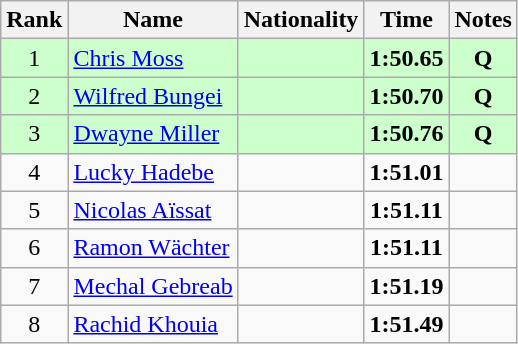<table class="wikitable sortable" style="text-align:center">
<tr>
<th>Rank</th>
<th>Name</th>
<th>Nationality</th>
<th>Time</th>
<th>Notes</th>
</tr>
<tr bgcolor=ccffcc>
<td>1</td>
<td align=left><a href='#'>Chris Moss</a></td>
<td align=left></td>
<td><strong>1:50.65</strong></td>
<td><strong>Q</strong></td>
</tr>
<tr bgcolor=ccffcc>
<td>2</td>
<td align=left><a href='#'>Wilfred Bungei</a></td>
<td align=left></td>
<td><strong>1:50.70</strong></td>
<td><strong>Q</strong></td>
</tr>
<tr bgcolor=ccffcc>
<td>3</td>
<td align=left><a href='#'>Dwayne Miller</a></td>
<td align=left></td>
<td><strong>1:50.76</strong></td>
<td><strong>Q</strong></td>
</tr>
<tr>
<td>4</td>
<td align=left><a href='#'>Lucky Hadebe</a></td>
<td align=left></td>
<td><strong>1:51.01</strong></td>
<td></td>
</tr>
<tr>
<td>5</td>
<td align=left><a href='#'>Nicolas Aïssat</a></td>
<td align=left></td>
<td><strong>1:51.11</strong></td>
<td></td>
</tr>
<tr>
<td>6</td>
<td align=left><a href='#'>Ramon Wächter</a></td>
<td align=left></td>
<td><strong>1:51.11</strong></td>
<td></td>
</tr>
<tr>
<td>7</td>
<td align=left><a href='#'>Mechal Gebreab</a></td>
<td align=left></td>
<td><strong>1:51.19</strong></td>
<td></td>
</tr>
<tr>
<td>8</td>
<td align=left><a href='#'>Rachid Khouia</a></td>
<td align=left></td>
<td><strong>1:51.49</strong></td>
<td></td>
</tr>
</table>
